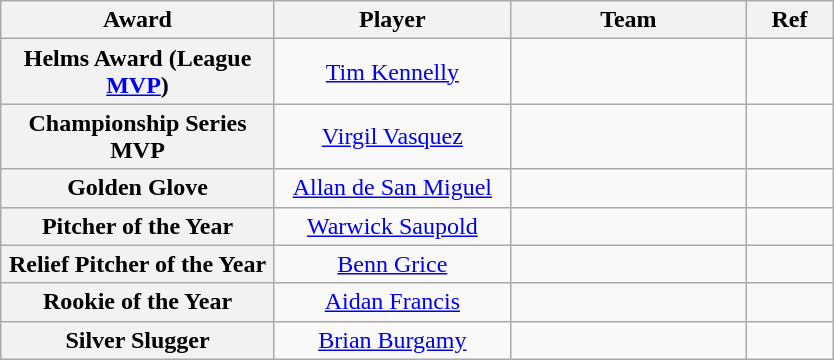<table class="wikitable plainrowheaders" style="text-align:center;">
<tr>
<th scope="col" width=175>Award</th>
<th scope="col" width=150>Player</th>
<th scope="col" width=150>Team</th>
<th scope="col" width=50>Ref</th>
</tr>
<tr>
<th scope="row">Helms Award (League <a href='#'>MVP</a>)</th>
<td><a href='#'>Tim Kennelly</a></td>
<td></td>
<td></td>
</tr>
<tr>
<th scope="row">Championship Series MVP</th>
<td><a href='#'>Virgil Vasquez</a></td>
<td></td>
<td></td>
</tr>
<tr>
<th scope="row">Golden Glove</th>
<td><a href='#'>Allan de San Miguel</a></td>
<td></td>
<td></td>
</tr>
<tr>
<th scope="row">Pitcher of the Year</th>
<td><a href='#'>Warwick Saupold</a></td>
<td></td>
<td></td>
</tr>
<tr>
<th scope="row">Relief Pitcher of the Year</th>
<td><a href='#'>Benn Grice</a></td>
<td></td>
<td></td>
</tr>
<tr>
<th scope="row">Rookie of the Year</th>
<td><a href='#'>Aidan Francis</a></td>
<td></td>
<td></td>
</tr>
<tr>
<th scope="row">Silver Slugger</th>
<td><a href='#'>Brian Burgamy</a></td>
<td></td>
<td></td>
</tr>
</table>
